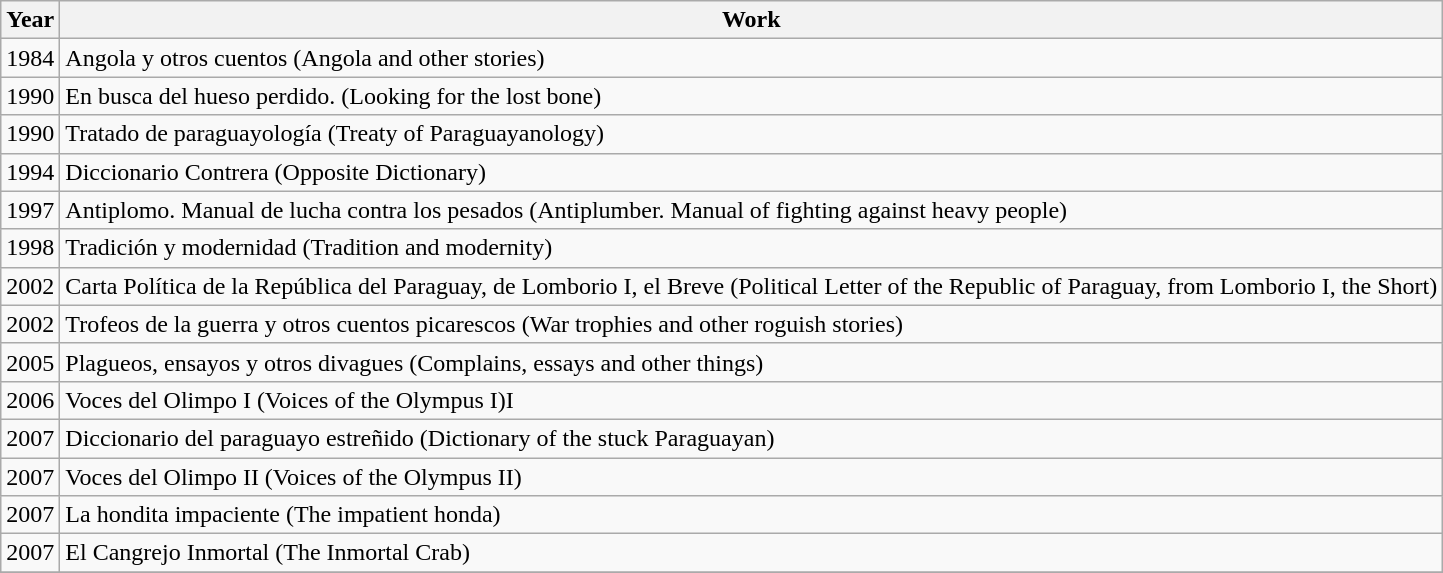<table class="wikitable">
<tr>
<th>Year</th>
<th>Work</th>
</tr>
<tr ------>
<td>1984</td>
<td>Angola y otros cuentos (Angola and other stories)</td>
</tr>
<tr -------->
<td>1990</td>
<td>En busca del hueso perdido. (Looking for the lost bone)</td>
</tr>
<tr -------->
<td>1990</td>
<td>Tratado de paraguayología (Treaty of Paraguayanology)</td>
</tr>
<tr -------->
<td>1994</td>
<td>Diccionario Contrera (Opposite Dictionary)</td>
</tr>
<tr -------->
<td>1997</td>
<td>Antiplomo. Manual de lucha contra los pesados (Antiplumber. Manual of fighting against heavy people)</td>
</tr>
<tr -------->
<td>1998</td>
<td>Tradición y modernidad (Tradition and modernity)</td>
</tr>
<tr -------->
<td>2002</td>
<td>Carta Política de la República del Paraguay, de Lomborio I, el Breve (Political Letter of the Republic of Paraguay, from Lomborio I, the Short)</td>
</tr>
<tr -------->
<td>2002</td>
<td>Trofeos de la guerra y otros cuentos picarescos (War trophies and other roguish stories)</td>
</tr>
<tr -------->
<td>2005</td>
<td>Plagueos, ensayos y otros divagues (Complains, essays and other things)</td>
</tr>
<tr -------->
<td>2006</td>
<td>Voces del Olimpo I (Voices of the Olympus I)I</td>
</tr>
<tr -------->
<td>2007</td>
<td>Diccionario del paraguayo estreñido (Dictionary of the stuck Paraguayan)</td>
</tr>
<tr -------->
<td>2007</td>
<td>Voces del Olimpo II (Voices of the Olympus II)</td>
</tr>
<tr -------->
<td>2007</td>
<td>La hondita impaciente (The impatient honda)</td>
</tr>
<tr -------->
<td>2007</td>
<td>El Cangrejo Inmortal (The Inmortal Crab)</td>
</tr>
<tr -------->
</tr>
</table>
